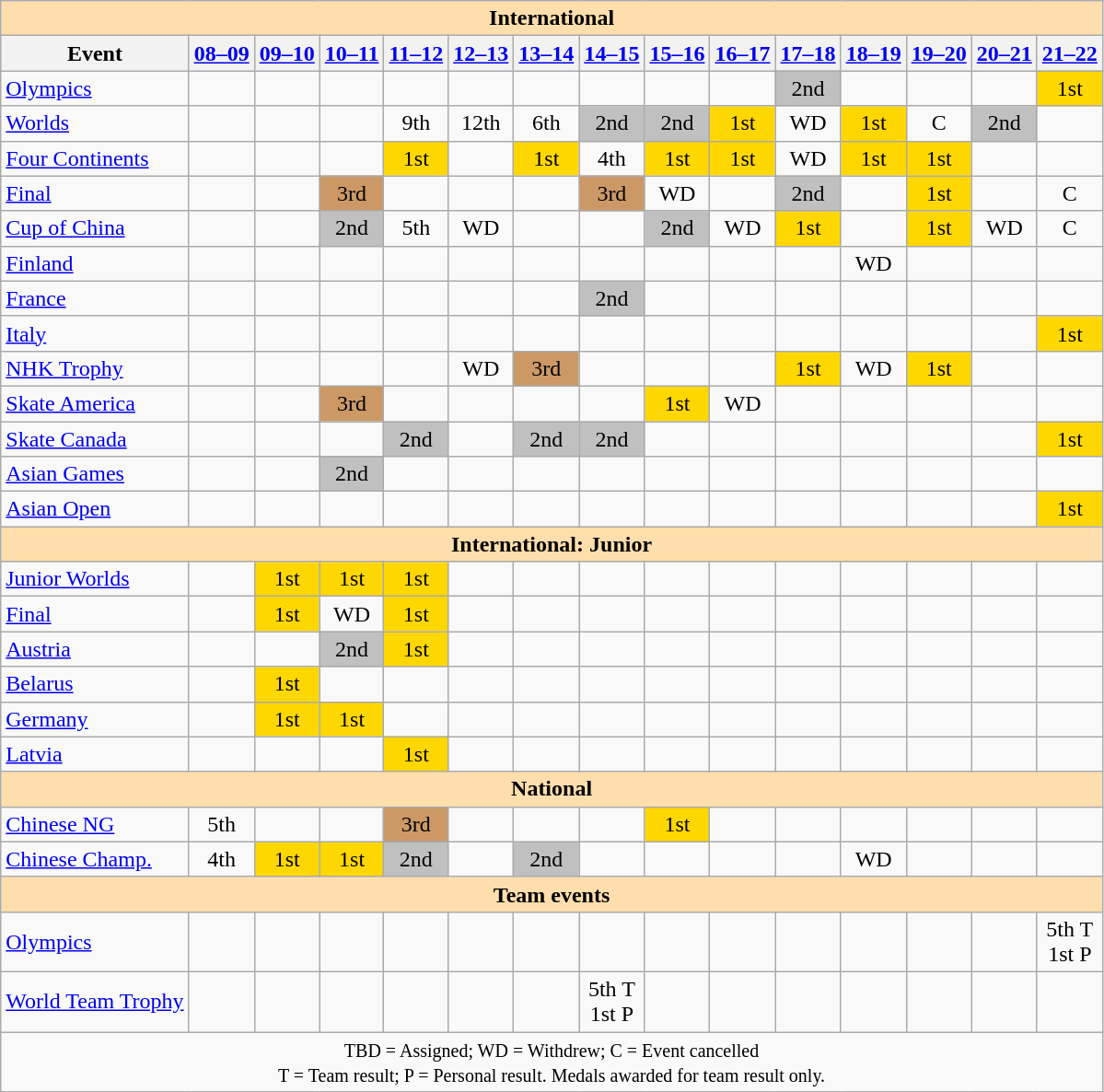<table class="wikitable" style="text-align:center">
<tr>
<th colspan=15 style="background-color: #ffdead; " align="center">International</th>
</tr>
<tr>
<th>Event</th>
<th><a href='#'>08–09</a></th>
<th><a href='#'>09–10</a></th>
<th><a href='#'>10–11</a></th>
<th><a href='#'>11–12</a></th>
<th><a href='#'>12–13</a></th>
<th><a href='#'>13–14</a></th>
<th><a href='#'>14–15</a></th>
<th><a href='#'>15–16</a></th>
<th><a href='#'>16–17</a></th>
<th><a href='#'>17–18</a></th>
<th><a href='#'>18–19</a></th>
<th><a href='#'>19–20</a></th>
<th><a href='#'>20–21</a></th>
<th><a href='#'>21–22</a></th>
</tr>
<tr>
<td align=left><a href='#'>Olympics</a></td>
<td></td>
<td></td>
<td></td>
<td></td>
<td></td>
<td></td>
<td></td>
<td></td>
<td></td>
<td bgcolor=silver>2nd</td>
<td></td>
<td></td>
<td></td>
<td bgcolor=gold>1st</td>
</tr>
<tr>
<td align=left><a href='#'>Worlds</a></td>
<td></td>
<td></td>
<td></td>
<td>9th</td>
<td>12th</td>
<td>6th</td>
<td bgcolor=silver>2nd</td>
<td bgcolor=silver>2nd</td>
<td bgcolor=gold>1st</td>
<td>WD</td>
<td bgcolor=gold>1st</td>
<td>C</td>
<td bgcolor=silver>2nd</td>
<td></td>
</tr>
<tr>
<td align=left><a href='#'>Four Continents</a></td>
<td></td>
<td></td>
<td></td>
<td bgcolor=gold>1st</td>
<td></td>
<td bgcolor=gold>1st</td>
<td>4th</td>
<td bgcolor=gold>1st</td>
<td bgcolor=gold>1st</td>
<td>WD</td>
<td bgcolor=gold>1st</td>
<td bgcolor=gold>1st</td>
<td></td>
<td></td>
</tr>
<tr>
<td align=left> <a href='#'>Final</a></td>
<td></td>
<td></td>
<td bgcolor="#cc9966">3rd</td>
<td></td>
<td></td>
<td></td>
<td bgcolor="#cc9966">3rd</td>
<td>WD</td>
<td></td>
<td bgcolor=silver>2nd</td>
<td></td>
<td bgcolor=gold>1st</td>
<td></td>
<td>C</td>
</tr>
<tr>
<td align=left> <a href='#'>Cup of China</a></td>
<td></td>
<td></td>
<td bgcolor=silver>2nd</td>
<td>5th</td>
<td>WD</td>
<td></td>
<td></td>
<td bgcolor=silver>2nd</td>
<td>WD</td>
<td bgcolor=gold>1st</td>
<td></td>
<td bgcolor=gold>1st</td>
<td>WD</td>
<td>C</td>
</tr>
<tr>
<td align=left> <a href='#'>Finland</a></td>
<td></td>
<td></td>
<td></td>
<td></td>
<td></td>
<td></td>
<td></td>
<td></td>
<td></td>
<td></td>
<td>WD</td>
<td></td>
<td></td>
<td></td>
</tr>
<tr>
<td align=left> <a href='#'>France</a></td>
<td></td>
<td></td>
<td></td>
<td></td>
<td></td>
<td></td>
<td bgcolor=silver>2nd</td>
<td></td>
<td></td>
<td></td>
<td></td>
<td></td>
<td></td>
<td></td>
</tr>
<tr>
<td align=left> <a href='#'>Italy</a></td>
<td></td>
<td></td>
<td></td>
<td></td>
<td></td>
<td></td>
<td></td>
<td></td>
<td></td>
<td></td>
<td></td>
<td></td>
<td></td>
<td bgcolor=gold>1st</td>
</tr>
<tr>
<td align=left> <a href='#'>NHK Trophy</a></td>
<td></td>
<td></td>
<td></td>
<td></td>
<td>WD</td>
<td bgcolor="#cc9966">3rd</td>
<td></td>
<td></td>
<td></td>
<td bgcolor=gold>1st</td>
<td>WD</td>
<td bgcolor=gold>1st</td>
<td></td>
<td></td>
</tr>
<tr>
<td align=left> <a href='#'>Skate America</a></td>
<td></td>
<td></td>
<td bgcolor="#cc9966">3rd</td>
<td></td>
<td></td>
<td></td>
<td></td>
<td bgcolor=gold>1st</td>
<td>WD</td>
<td></td>
<td></td>
<td></td>
<td></td>
<td></td>
</tr>
<tr>
<td align=left> <a href='#'>Skate Canada</a></td>
<td></td>
<td></td>
<td></td>
<td bgcolor=silver>2nd</td>
<td></td>
<td bgcolor=silver>2nd</td>
<td bgcolor=silver>2nd</td>
<td></td>
<td></td>
<td></td>
<td></td>
<td></td>
<td></td>
<td bgcolor=gold>1st</td>
</tr>
<tr>
<td align="left"><a href='#'>Asian Games</a></td>
<td></td>
<td></td>
<td bgcolor="silver">2nd</td>
<td></td>
<td></td>
<td></td>
<td></td>
<td></td>
<td></td>
<td></td>
<td></td>
<td></td>
<td></td>
<td></td>
</tr>
<tr>
<td align="left"><a href='#'>Asian Open</a></td>
<td></td>
<td></td>
<td></td>
<td></td>
<td></td>
<td></td>
<td></td>
<td></td>
<td></td>
<td></td>
<td></td>
<td></td>
<td></td>
<td bgcolor=gold>1st</td>
</tr>
<tr>
<th colspan=15 style="background-color: #ffdead; " align="center">International: Junior</th>
</tr>
<tr>
<td align="left"><a href='#'>Junior Worlds</a></td>
<td></td>
<td bgcolor="gold">1st</td>
<td bgcolor="gold">1st</td>
<td bgcolor="gold">1st</td>
<td></td>
<td></td>
<td></td>
<td></td>
<td></td>
<td></td>
<td></td>
<td></td>
<td></td>
<td></td>
</tr>
<tr>
<td align="left"> <a href='#'>Final</a></td>
<td></td>
<td bgcolor="gold">1st</td>
<td>WD</td>
<td bgcolor="gold">1st</td>
<td></td>
<td></td>
<td></td>
<td></td>
<td></td>
<td></td>
<td></td>
<td></td>
<td></td>
<td></td>
</tr>
<tr>
<td align="left"> <a href='#'>Austria</a></td>
<td></td>
<td></td>
<td bgcolor="silver">2nd</td>
<td bgcolor="gold">1st</td>
<td></td>
<td></td>
<td></td>
<td></td>
<td></td>
<td></td>
<td></td>
<td></td>
<td></td>
<td></td>
</tr>
<tr>
<td align="left"> <a href='#'>Belarus</a></td>
<td></td>
<td bgcolor="gold">1st</td>
<td></td>
<td></td>
<td></td>
<td></td>
<td></td>
<td></td>
<td></td>
<td></td>
<td></td>
<td></td>
<td></td>
<td></td>
</tr>
<tr>
<td align="left"> <a href='#'>Germany</a></td>
<td></td>
<td bgcolor="gold">1st</td>
<td bgcolor="gold">1st</td>
<td></td>
<td></td>
<td></td>
<td></td>
<td></td>
<td></td>
<td></td>
<td></td>
<td></td>
<td></td>
<td></td>
</tr>
<tr>
<td align="left"> <a href='#'>Latvia</a></td>
<td></td>
<td></td>
<td></td>
<td bgcolor="gold">1st</td>
<td></td>
<td></td>
<td></td>
<td></td>
<td></td>
<td></td>
<td></td>
<td></td>
<td></td>
<td></td>
</tr>
<tr>
<th colspan=15 style="background-color: #ffdead; " align="center">National</th>
</tr>
<tr>
<td align="left"><a href='#'>Chinese NG</a></td>
<td>5th</td>
<td></td>
<td></td>
<td bgcolor="#cc9966">3rd</td>
<td></td>
<td></td>
<td></td>
<td bgcolor="gold">1st</td>
<td></td>
<td></td>
<td></td>
<td></td>
<td></td>
<td></td>
</tr>
<tr>
<td align="left"><a href='#'>Chinese Champ.</a></td>
<td>4th</td>
<td bgcolor="gold">1st</td>
<td bgcolor="gold">1st</td>
<td bgcolor="silver">2nd</td>
<td></td>
<td bgcolor="silver">2nd</td>
<td></td>
<td></td>
<td></td>
<td></td>
<td>WD</td>
<td></td>
<td></td>
<td></td>
</tr>
<tr>
<th colspan=15 style="background-color: #ffdead; " align="center">Team events</th>
</tr>
<tr>
<td align=left><a href='#'>Olympics</a></td>
<td></td>
<td></td>
<td></td>
<td></td>
<td></td>
<td></td>
<td></td>
<td></td>
<td></td>
<td></td>
<td></td>
<td></td>
<td></td>
<td>5th T <br> 1st P</td>
</tr>
<tr>
<td align="left"><a href='#'>World Team Trophy</a></td>
<td></td>
<td></td>
<td></td>
<td></td>
<td></td>
<td></td>
<td>5th T <br> 1st P</td>
<td></td>
<td></td>
<td></td>
<td></td>
<td></td>
<td></td>
<td></td>
</tr>
<tr>
<td colspan=15 align="center"><small> TBD = Assigned; WD = Withdrew; C = Event cancelled <br> T = Team result; P = Personal result. Medals awarded for team result only. </small></td>
</tr>
</table>
